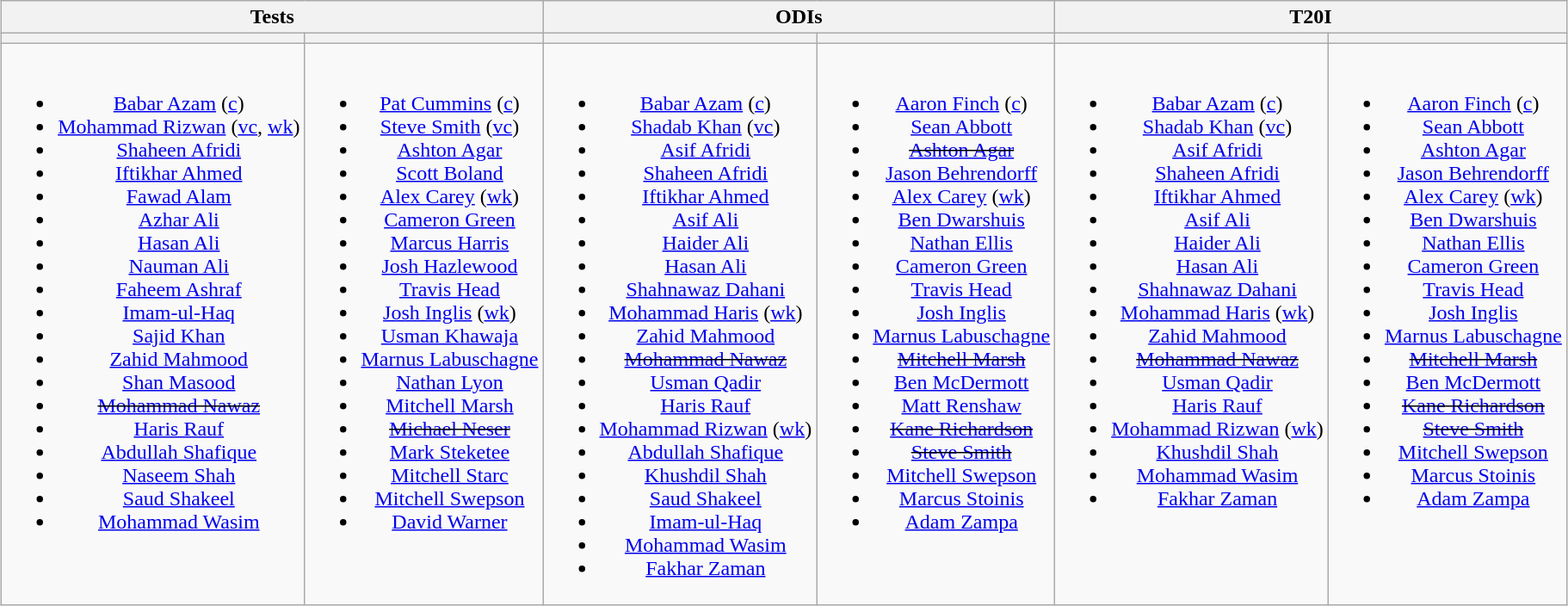<table class="wikitable" style="text-align:center; margin:auto">
<tr>
<th colspan=2>Tests</th>
<th colspan=2>ODIs</th>
<th colspan=2>T20I</th>
</tr>
<tr>
<th></th>
<th></th>
<th></th>
<th></th>
<th></th>
<th></th>
</tr>
<tr style="vertical-align:top">
<td><br><ul><li><a href='#'>Babar Azam</a> (<a href='#'>c</a>)</li><li><a href='#'>Mohammad Rizwan</a> (<a href='#'>vc</a>, <a href='#'>wk</a>)</li><li><a href='#'>Shaheen Afridi</a></li><li><a href='#'>Iftikhar Ahmed</a></li><li><a href='#'>Fawad Alam</a></li><li><a href='#'>Azhar Ali</a></li><li><a href='#'>Hasan Ali</a></li><li><a href='#'>Nauman Ali</a></li><li><a href='#'>Faheem Ashraf</a></li><li><a href='#'>Imam-ul-Haq</a></li><li><a href='#'>Sajid Khan</a></li><li><a href='#'>Zahid Mahmood</a></li><li><a href='#'>Shan Masood</a></li><li><s><a href='#'>Mohammad Nawaz</a></s></li><li><a href='#'>Haris Rauf</a></li><li><a href='#'>Abdullah Shafique</a></li><li><a href='#'>Naseem Shah</a></li><li><a href='#'>Saud Shakeel</a></li><li><a href='#'>Mohammad Wasim</a></li></ul></td>
<td><br><ul><li><a href='#'>Pat Cummins</a> (<a href='#'>c</a>)</li><li><a href='#'>Steve Smith</a> (<a href='#'>vc</a>)</li><li><a href='#'>Ashton Agar</a></li><li><a href='#'>Scott Boland</a></li><li><a href='#'>Alex Carey</a> (<a href='#'>wk</a>)</li><li><a href='#'>Cameron Green</a></li><li><a href='#'>Marcus Harris</a></li><li><a href='#'>Josh Hazlewood</a></li><li><a href='#'>Travis Head</a></li><li><a href='#'>Josh Inglis</a> (<a href='#'>wk</a>)</li><li><a href='#'>Usman Khawaja</a></li><li><a href='#'>Marnus Labuschagne</a></li><li><a href='#'>Nathan Lyon</a></li><li><a href='#'>Mitchell Marsh</a></li><li><s><a href='#'>Michael Neser</a></s></li><li><a href='#'>Mark Steketee</a></li><li><a href='#'>Mitchell Starc</a></li><li><a href='#'>Mitchell Swepson</a></li><li><a href='#'>David Warner</a></li></ul></td>
<td><br><ul><li><a href='#'>Babar Azam</a> (<a href='#'>c</a>)</li><li><a href='#'>Shadab Khan</a> (<a href='#'>vc</a>)</li><li><a href='#'>Asif Afridi</a></li><li><a href='#'>Shaheen Afridi</a></li><li><a href='#'>Iftikhar Ahmed</a></li><li><a href='#'>Asif Ali</a></li><li><a href='#'>Haider Ali</a></li><li><a href='#'>Hasan Ali</a></li><li><a href='#'>Shahnawaz Dahani</a></li><li><a href='#'>Mohammad Haris</a> (<a href='#'>wk</a>)</li><li><a href='#'>Zahid Mahmood</a></li><li><s><a href='#'>Mohammad Nawaz</a></s></li><li><a href='#'>Usman Qadir</a></li><li><a href='#'>Haris Rauf</a></li><li><a href='#'>Mohammad Rizwan</a> (<a href='#'>wk</a>)</li><li><a href='#'>Abdullah Shafique</a></li><li><a href='#'>Khushdil Shah</a></li><li><a href='#'>Saud Shakeel</a></li><li><a href='#'>Imam-ul-Haq</a></li><li><a href='#'>Mohammad Wasim</a></li><li><a href='#'>Fakhar Zaman</a></li></ul></td>
<td><br><ul><li><a href='#'>Aaron Finch</a> (<a href='#'>c</a>)</li><li><a href='#'>Sean Abbott</a></li><li><s><a href='#'>Ashton Agar</a></s></li><li><a href='#'>Jason Behrendorff</a></li><li><a href='#'>Alex Carey</a> (<a href='#'>wk</a>)</li><li><a href='#'>Ben Dwarshuis</a></li><li><a href='#'>Nathan Ellis</a></li><li><a href='#'>Cameron Green</a></li><li><a href='#'>Travis Head</a></li><li><a href='#'>Josh Inglis</a></li><li><a href='#'>Marnus Labuschagne</a></li><li><s><a href='#'>Mitchell Marsh</a></s></li><li><a href='#'>Ben McDermott</a></li><li><a href='#'>Matt Renshaw</a></li><li><s><a href='#'>Kane Richardson</a></s></li><li><s><a href='#'>Steve Smith</a></s></li><li><a href='#'>Mitchell Swepson</a></li><li><a href='#'>Marcus Stoinis</a></li><li><a href='#'>Adam Zampa</a></li></ul></td>
<td><br><ul><li><a href='#'>Babar Azam</a> (<a href='#'>c</a>)</li><li><a href='#'>Shadab Khan</a> (<a href='#'>vc</a>)</li><li><a href='#'>Asif Afridi</a></li><li><a href='#'>Shaheen Afridi</a></li><li><a href='#'>Iftikhar Ahmed</a></li><li><a href='#'>Asif Ali</a></li><li><a href='#'>Haider Ali</a></li><li><a href='#'>Hasan Ali</a></li><li><a href='#'>Shahnawaz Dahani</a></li><li><a href='#'>Mohammad Haris</a> (<a href='#'>wk</a>)</li><li><a href='#'>Zahid Mahmood</a></li><li><s><a href='#'>Mohammad Nawaz</a></s></li><li><a href='#'>Usman Qadir</a></li><li><a href='#'>Haris Rauf</a></li><li><a href='#'>Mohammad Rizwan</a> (<a href='#'>wk</a>)</li><li><a href='#'>Khushdil Shah</a></li><li><a href='#'>Mohammad Wasim</a></li><li><a href='#'>Fakhar Zaman</a></li></ul></td>
<td><br><ul><li><a href='#'>Aaron Finch</a> (<a href='#'>c</a>)</li><li><a href='#'>Sean Abbott</a></li><li><a href='#'>Ashton Agar</a></li><li><a href='#'>Jason Behrendorff</a></li><li><a href='#'>Alex Carey</a> (<a href='#'>wk</a>)</li><li><a href='#'>Ben Dwarshuis</a></li><li><a href='#'>Nathan Ellis</a></li><li><a href='#'>Cameron Green</a></li><li><a href='#'>Travis Head</a></li><li><a href='#'>Josh Inglis</a></li><li><a href='#'>Marnus Labuschagne</a></li><li><s><a href='#'>Mitchell Marsh</a></s></li><li><a href='#'>Ben McDermott</a></li><li><s><a href='#'>Kane Richardson</a></s></li><li><s><a href='#'>Steve Smith</a></s></li><li><a href='#'>Mitchell Swepson</a></li><li><a href='#'>Marcus Stoinis</a></li><li><a href='#'>Adam Zampa</a></li></ul></td>
</tr>
</table>
